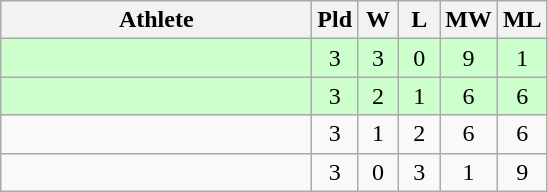<table class="wikitable" style="text-align:center">
<tr>
<th width=200>Athlete</th>
<th width=20>Pld</th>
<th width=20>W</th>
<th width=20>L</th>
<th width=20>MW</th>
<th width=20>ML</th>
</tr>
<tr bgcolor="ccffcc">
<td style="text-align:left"></td>
<td>3</td>
<td>3</td>
<td>0</td>
<td>9</td>
<td>1</td>
</tr>
<tr bgcolor="ccffcc">
<td style="text-align:left"></td>
<td>3</td>
<td>2</td>
<td>1</td>
<td>6</td>
<td>6</td>
</tr>
<tr>
<td style="text-align:left"></td>
<td>3</td>
<td>1</td>
<td>2</td>
<td>6</td>
<td>6</td>
</tr>
<tr>
<td style="text-align:left"></td>
<td>3</td>
<td>0</td>
<td>3</td>
<td>1</td>
<td>9</td>
</tr>
</table>
